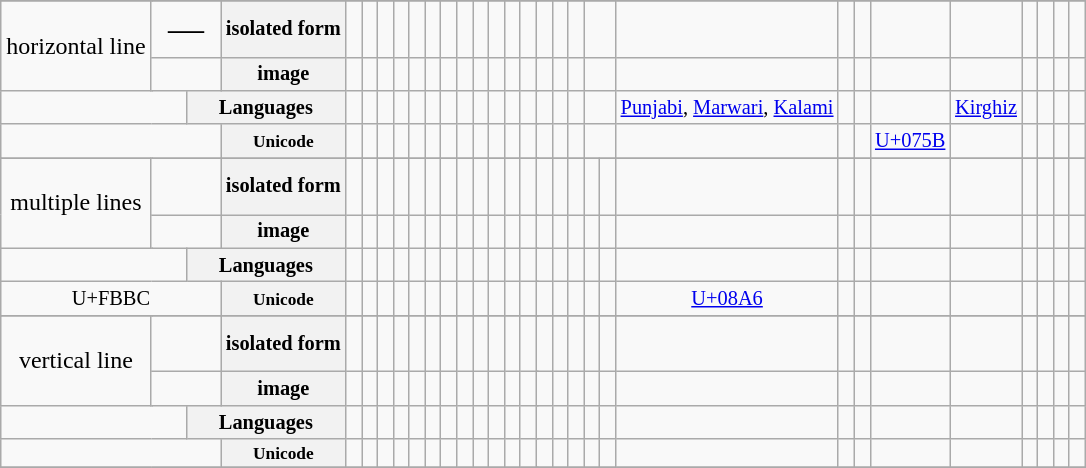<table class="wikitable" style="text-align:center;">
<tr>
</tr>
<tr>
<td colspan=2 rowspan=2>horizontal line</td>
<td colspan=2 style="font-size:150%;">—</td>
<th colspan=1 style="font-size:85%;">isolated form</th>
<td style="font-size:150%;color:#E3E6EB;"></td>
<td style="font-size:150%;color:#E3E6EB;"></td>
<td style="font-size:150%;color:#E3E6EB;"></td>
<td style="font-size:150%;"></td>
<td style="font-size:150%;color:#E3E6EB;"></td>
<td style="font-size:150%;color:#E3E6EB;"></td>
<td style="font-size:150%;color:#E3E6EB;"></td>
<td style="font-size:150%;color:#E3E6EB;"></td>
<td style="font-size:150%;color:#E3E6EB;"></td>
<td style="font-size:150%;color:#E3E6EB;"></td>
<td style="font-size:150%;color:#E3E6EB;"></td>
<td colspan=2 style="font-size:150%;color:#E3E6EB;"></td>
<td colspan=2 style="font-size:150%;"></td>
<td style="font-size:150%;color:#E3E6EB;"></td>
<td style="font-size:150%;color:#E3E6EB;"> </td>
<td colspan=2 style="font-size:150%;"></td>
<td style="font-size:150%;"></td>
<td style="font-size:150%;color:#E3E6EB;"></td>
<td style="font-size:150%;color:#E3E6EB;"></td>
<td style="font-size:150%;"></td>
<td style="font-size:150%;"></td>
<td style="font-size:150%;color:#E3E6EB;"></td>
<td style="font-size:150%;color:#E3E6EB;"></td>
<td style="font-size:150%;color:#E3E6EB;"></td>
<td style="font-size:150%;color:#E3E6EB;"></td>
</tr>
<tr>
<td colspan=2></td>
<th colspan=1 style="font-size:85%;">image</th>
<td></td>
<td></td>
<td></td>
<td></td>
<td></td>
<td></td>
<td></td>
<td></td>
<td></td>
<td></td>
<td></td>
<td colspan=2></td>
<td colspan=2></td>
<td></td>
<td></td>
<td colspan=2></td>
<td></td>
<td></td>
<td></td>
<td></td>
<td></td>
<td></td>
<td></td>
<td></td>
<td style="white-space:nowrap"></td>
</tr>
<tr style="font-size:85%;">
<td colspan=3></td>
<th colspan=2>Languages</th>
<td></td>
<td></td>
<td></td>
<td></td>
<td></td>
<td></td>
<td></td>
<td></td>
<td></td>
<td></td>
<td></td>
<td colspan=2></td>
<td colspan=2></td>
<td></td>
<td></td>
<td colspan=2></td>
<td> <a href='#'>Punjabi</a>, <a href='#'>Marwari</a>, <a href='#'>Kalami</a></td>
<td></td>
<td></td>
<td></td>
<td> <a href='#'>Kirghiz</a></td>
<td></td>
<td></td>
<td></td>
<td style="white-space:nowrap"></td>
</tr>
<tr style="font-size:85%;">
<td colspan=4 style="white-space:nowrap;"></td>
<th colspan=1 style="font-size:85%;">Unicode</th>
<td></td>
<td></td>
<td></td>
<td></td>
<td></td>
<td></td>
<td></td>
<td></td>
<td></td>
<td></td>
<td></td>
<td colspan=2></td>
<td colspan=2></td>
<td></td>
<td></td>
<td colspan=2></td>
<td></td>
<td></td>
<td></td>
<td> <a href='#'>U+075B</a></td>
<td></td>
<td></td>
<td></td>
<td></td>
<td style="white-space:nowrap"></td>
</tr>
<tr>
</tr>
<tr>
<td colspan=2 rowspan=2>multiple lines</td>
<td colspan=2 style="font-size:150%;">      </td>
<th colspan=1 style="font-size:85%;">isolated form</th>
<td style="font-size:150%;"></td>
<td style="font-size:150%;color:#E3E6EB;"></td>
<td style="font-size:150%;color:#E3E6EB;"></td>
<td style="font-size:150%;color:#E3E6EB;"></td>
<td style="font-size:150%;color:#E3E6EB;"></td>
<td style="font-size:150%;color:#E3E6EB;"></td>
<td style="font-size:150%;color:#E3E6EB;"></td>
<td style="font-size:150%;color:#E3E6EB;"></td>
<td style="font-size:150%;color:#E3E6EB;"></td>
<td style="font-size:150%;color:#E3E6EB;"></td>
<td style="font-size:150%;color:#E3E6EB;"></td>
<td colspan=2 style="font-size:150%;color:#E3E6EB;"></td>
<td colspan=2 style="font-size:150%;color:#E3E6EB;"></td>
<td style="font-size:150%;color:#E3E6EB;"></td>
<td style="font-size:150%;color:#E3E6EB;"></td>
<td style="font-size:150%;color:#E3E6EB;"></td>
<td style="font-size:150%;color:#E3E6EB;"></td>
<td style="font-size:150%;"></td>
<td style="font-size:150%;"></td>
<td style="font-size:150%;color:#E3E6EB;"></td>
<td style="font-size:150%;color:#E3E6EB;"></td>
<td style="font-size:150%;color:#E3E6EB;"></td>
<td style="font-size:150%;color:#E3E6EB;"></td>
<td style="font-size:150%;color:#E3E6EB;"></td>
<td style="font-size:150%;color:#E3E6EB;"></td>
<td style="font-size:150%;color:#E3E6EB;"></td>
</tr>
<tr>
<td colspan=2></td>
<th colspan=1 style="font-size:85%;">image</th>
<td></td>
<td></td>
<td></td>
<td></td>
<td></td>
<td></td>
<td></td>
<td></td>
<td></td>
<td></td>
<td></td>
<td colspan=2></td>
<td colspan=2></td>
<td></td>
<td></td>
<td></td>
<td></td>
<td></td>
<td></td>
<td></td>
<td></td>
<td></td>
<td></td>
<td></td>
<td></td>
<td style="white-space:nowrap"></td>
</tr>
<tr style="font-size:85%;">
<td colspan=3></td>
<th colspan=2>Languages</th>
<td></td>
<td></td>
<td></td>
<td></td>
<td></td>
<td></td>
<td></td>
<td></td>
<td></td>
<td></td>
<td></td>
<td colspan=2></td>
<td colspan=2></td>
<td></td>
<td></td>
<td></td>
<td></td>
<td></td>
<td></td>
<td></td>
<td></td>
<td></td>
<td></td>
<td></td>
<td></td>
<td style="white-space:nowrap"></td>
</tr>
<tr style="font-size:85%;">
<td colspan=4 style="white-space:nowrap;">U+FBBC</td>
<th colspan=1 style="font-size:85%;">Unicode</th>
<td></td>
<td></td>
<td></td>
<td></td>
<td></td>
<td></td>
<td></td>
<td></td>
<td></td>
<td></td>
<td></td>
<td colspan=2></td>
<td colspan=2></td>
<td></td>
<td></td>
<td></td>
<td></td>
<td> <a href='#'>U+08A6</a></td>
<td></td>
<td></td>
<td></td>
<td></td>
<td></td>
<td></td>
<td></td>
<td style="white-space:nowrap"></td>
</tr>
<tr>
</tr>
<tr>
<td colspan=2 rowspan=2>vertical line</td>
<td colspan=2 style="font-size:200%;"></td>
<th colspan=1 style="font-size:85%;">isolated form</th>
<td style="font-size:150%;color:#E3E6EB;"></td>
<td style="font-size:150%;color:#E3E6EB;"></td>
<td style="font-size:150%;color:#E3E6EB;"></td>
<td style="font-size:150%;color:#E3E6EB;"></td>
<td style="font-size:150%;color:#E3E6EB;"></td>
<td style="font-size:150%;color:#E3E6EB;"></td>
<td style="font-size:150%;color:#E3E6EB;"></td>
<td style="font-size:150%;color:#E3E6EB;"></td>
<td style="font-size:150%;color:#E3E6EB;"></td>
<td style="font-size:150%;color:#E3E6EB;"></td>
<td style="font-size:150%;color:#E3E6EB;"></td>
<td colspan=2 style="font-size:150%;color:#E3E6EB;"></td>
<td colspan=2 style="font-size:150%;color:#E3E6EB;"></td>
<td style="font-size:150%;color:#E3E6EB;"></td>
<td style="font-size:150%;color:#E3E6EB;"></td>
<td style="font-size:150%;color:#E3E6EB;"></td>
<td style="font-size:150%;color:#E3E6EB;"></td>
<td style="font-size:150%;color:#E3E6EB;"></td>
<td style="font-size:150%;color:#E3E6EB;"></td>
<td style="font-size:150%;color:#E3E6EB;"></td>
<td style="font-size:150%;color:#E3E6EB;"></td>
<td style="font-size:150%;"><br></td>
<td style="font-size:150%;color:#E3E6EB;"></td>
<td style="font-size:150%;color:#E3E6EB;"></td>
<td style="font-size:150%;color:#E3E6EB;"></td>
<td style="font-size:150%;color:#E3E6EB;"></td>
</tr>
<tr>
<td colspan=2></td>
<th colspan=1 style="font-size:85%;">image</th>
<td></td>
<td></td>
<td></td>
<td></td>
<td></td>
<td></td>
<td></td>
<td></td>
<td></td>
<td></td>
<td></td>
<td colspan=2></td>
<td colspan=2></td>
<td></td>
<td></td>
<td></td>
<td></td>
<td></td>
<td></td>
<td></td>
<td></td>
<td></td>
<td></td>
<td></td>
<td></td>
<td style="white-space:nowrap"></td>
</tr>
<tr style="font-size:85%;">
<td colspan=3></td>
<th colspan=2>Languages</th>
<td></td>
<td></td>
<td></td>
<td></td>
<td></td>
<td></td>
<td></td>
<td></td>
<td></td>
<td></td>
<td></td>
<td colspan=2></td>
<td colspan=2></td>
<td></td>
<td></td>
<td></td>
<td></td>
<td></td>
<td></td>
<td></td>
<td></td>
<td></td>
<td></td>
<td></td>
<td></td>
<td style="white-space:nowrap"></td>
</tr>
<tr style="font-size:85%;">
<td colspan=4 style="white-space:nowrap;"></td>
<th colspan=1 style="font-size:85%;">Unicode</th>
<td></td>
<td></td>
<td></td>
<td></td>
<td></td>
<td></td>
<td></td>
<td></td>
<td></td>
<td></td>
<td></td>
<td colspan=2></td>
<td colspan=2></td>
<td></td>
<td></td>
<td></td>
<td></td>
<td></td>
<td></td>
<td></td>
<td></td>
<td></td>
<td></td>
<td></td>
<td></td>
<td style="white-space:nowrap"></td>
</tr>
<tr>
</tr>
</table>
